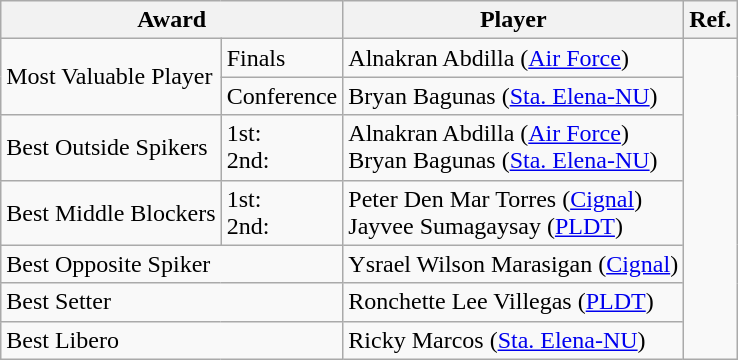<table class="wikitable">
<tr>
<th colspan="2">Award</th>
<th>Player</th>
<th>Ref.</th>
</tr>
<tr>
<td rowspan=2>Most Valuable Player</td>
<td>Finals</td>
<td>Alnakran Abdilla (<a href='#'>Air Force</a>)</td>
<td rowspan=7 align="center"></td>
</tr>
<tr>
<td>Conference</td>
<td>Bryan Bagunas (<a href='#'>Sta. Elena-NU</a>)</td>
</tr>
<tr>
<td>Best Outside Spikers</td>
<td>1st:<br>2nd:</td>
<td>Alnakran Abdilla (<a href='#'>Air Force</a>)<br>Bryan Bagunas (<a href='#'>Sta. Elena-NU</a>)</td>
</tr>
<tr>
<td>Best Middle Blockers</td>
<td>1st:<br>2nd:</td>
<td>Peter Den Mar Torres (<a href='#'>Cignal</a>)<br>Jayvee Sumagaysay (<a href='#'>PLDT</a>)</td>
</tr>
<tr>
<td colspan="2">Best Opposite Spiker</td>
<td>Ysrael Wilson Marasigan (<a href='#'>Cignal</a>)</td>
</tr>
<tr>
<td colspan="2">Best Setter</td>
<td>Ronchette Lee Villegas (<a href='#'>PLDT</a>)</td>
</tr>
<tr>
<td colspan="2">Best Libero</td>
<td>Ricky Marcos (<a href='#'>Sta. Elena-NU</a>)</td>
</tr>
</table>
